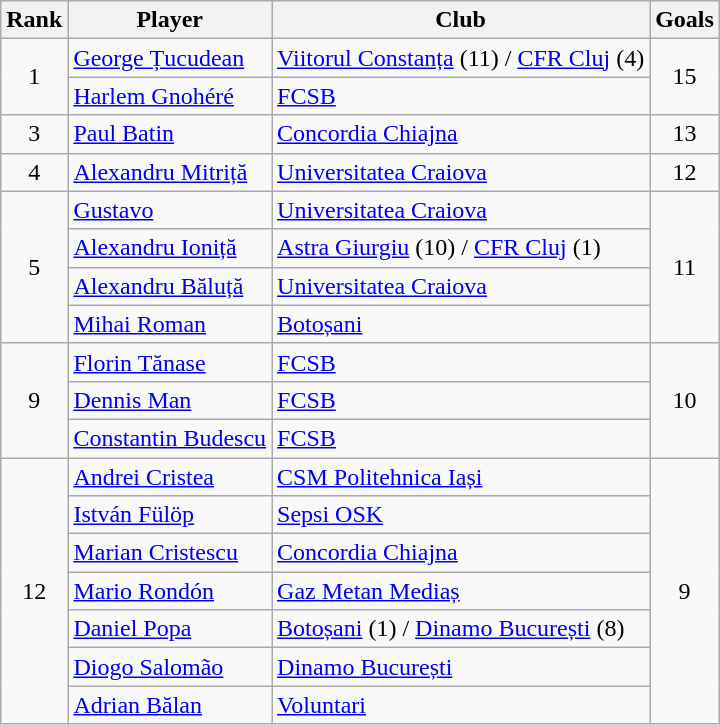<table class="wikitable">
<tr>
<th>Rank</th>
<th>Player</th>
<th>Club</th>
<th>Goals</th>
</tr>
<tr>
<td rowspan=2 align=center>1</td>
<td> <a href='#'>George Țucudean</a></td>
<td><a href='#'>Viitorul Constanța</a> (11) / <a href='#'>CFR Cluj</a> (4)</td>
<td rowspan=2 align=center>15</td>
</tr>
<tr>
<td> <a href='#'>Harlem Gnohéré</a></td>
<td><a href='#'>FCSB</a></td>
</tr>
<tr>
<td rowspan=1 align=center>3</td>
<td> <a href='#'>Paul Batin</a></td>
<td><a href='#'>Concordia Chiajna</a></td>
<td rowspan=1 align=center>13</td>
</tr>
<tr>
<td rowspan=1 align=center>4</td>
<td> <a href='#'>Alexandru Mitriță</a></td>
<td><a href='#'>Universitatea Craiova</a></td>
<td rowspan=1 align=center>12</td>
</tr>
<tr>
<td rowspan=4 align=center>5</td>
<td> <a href='#'>Gustavo</a></td>
<td><a href='#'>Universitatea Craiova</a></td>
<td rowspan=4 align=center>11</td>
</tr>
<tr>
<td> <a href='#'>Alexandru Ioniță</a></td>
<td><a href='#'>Astra Giurgiu</a> (10) / <a href='#'>CFR Cluj</a> (1)</td>
</tr>
<tr>
<td> <a href='#'>Alexandru Băluță</a></td>
<td><a href='#'>Universitatea Craiova</a></td>
</tr>
<tr>
<td> <a href='#'>Mihai Roman</a></td>
<td><a href='#'>Botoșani</a></td>
</tr>
<tr>
<td rowspan=3 align=center>9</td>
<td> <a href='#'>Florin Tănase</a></td>
<td><a href='#'>FCSB</a></td>
<td rowspan=3 align=center>10</td>
</tr>
<tr>
<td> <a href='#'>Dennis Man</a></td>
<td><a href='#'>FCSB</a></td>
</tr>
<tr>
<td> <a href='#'>Constantin Budescu</a></td>
<td><a href='#'>FCSB</a></td>
</tr>
<tr>
<td rowspan=7 align=center>12</td>
<td> <a href='#'>Andrei Cristea</a></td>
<td><a href='#'>CSM Politehnica Iași</a></td>
<td rowspan=7 align=center>9</td>
</tr>
<tr>
<td> <a href='#'>István Fülöp</a></td>
<td><a href='#'>Sepsi OSK</a></td>
</tr>
<tr>
<td> <a href='#'>Marian Cristescu</a></td>
<td><a href='#'>Concordia Chiajna</a></td>
</tr>
<tr>
<td> <a href='#'>Mario Rondón</a></td>
<td><a href='#'>Gaz Metan Mediaș</a></td>
</tr>
<tr>
<td> <a href='#'>Daniel Popa</a></td>
<td><a href='#'>Botoșani</a> (1) / <a href='#'>Dinamo București</a> (8)</td>
</tr>
<tr>
<td> <a href='#'>Diogo Salomão</a></td>
<td><a href='#'>Dinamo București</a></td>
</tr>
<tr>
<td> <a href='#'>Adrian Bălan</a></td>
<td><a href='#'>Voluntari</a></td>
</tr>
</table>
